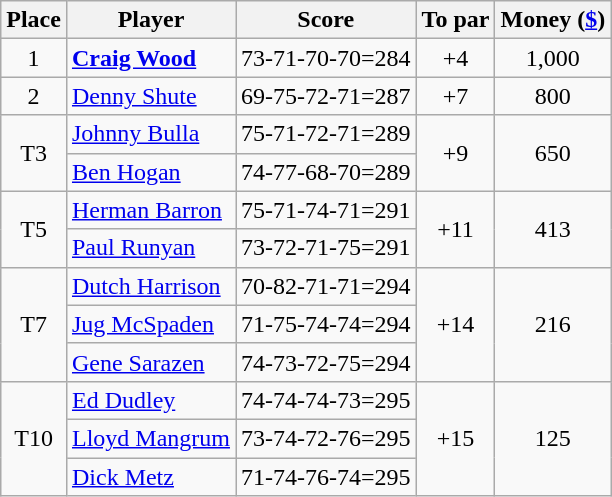<table class=wikitable>
<tr>
<th>Place</th>
<th>Player</th>
<th>Score</th>
<th>To par</th>
<th>Money (<a href='#'>$</a>)</th>
</tr>
<tr>
<td align=center>1</td>
<td> <strong><a href='#'>Craig Wood</a></strong></td>
<td>73-71-70-70=284</td>
<td align=center>+4</td>
<td align=center>1,000</td>
</tr>
<tr>
<td align=center>2</td>
<td> <a href='#'>Denny Shute</a></td>
<td>69-75-72-71=287</td>
<td align=center>+7</td>
<td align=center>800</td>
</tr>
<tr>
<td rowspan=2 align=center>T3</td>
<td> <a href='#'>Johnny Bulla</a></td>
<td>75-71-72-71=289</td>
<td rowspan=2 align=center>+9</td>
<td rowspan=2 align=center>650</td>
</tr>
<tr>
<td> <a href='#'>Ben Hogan</a></td>
<td>74-77-68-70=289</td>
</tr>
<tr>
<td rowspan=2 align=center>T5</td>
<td> <a href='#'>Herman Barron</a></td>
<td>75-71-74-71=291</td>
<td rowspan=2 align=center>+11</td>
<td rowspan=2 align=center>413</td>
</tr>
<tr>
<td> <a href='#'>Paul Runyan</a></td>
<td>73-72-71-75=291</td>
</tr>
<tr>
<td rowspan=3 align=center>T7</td>
<td> <a href='#'>Dutch Harrison</a></td>
<td>70-82-71-71=294</td>
<td rowspan=3 align=center>+14</td>
<td rowspan=3 align=center>216</td>
</tr>
<tr>
<td> <a href='#'>Jug McSpaden</a></td>
<td>71-75-74-74=294</td>
</tr>
<tr>
<td> <a href='#'>Gene Sarazen</a></td>
<td>74-73-72-75=294</td>
</tr>
<tr>
<td rowspan=3 align=center>T10</td>
<td> <a href='#'>Ed Dudley</a></td>
<td>74-74-74-73=295</td>
<td rowspan=3 align=center>+15</td>
<td rowspan=3 align=center>125</td>
</tr>
<tr>
<td> <a href='#'>Lloyd Mangrum</a></td>
<td>73-74-72-76=295</td>
</tr>
<tr>
<td> <a href='#'>Dick Metz</a></td>
<td>71-74-76-74=295</td>
</tr>
</table>
